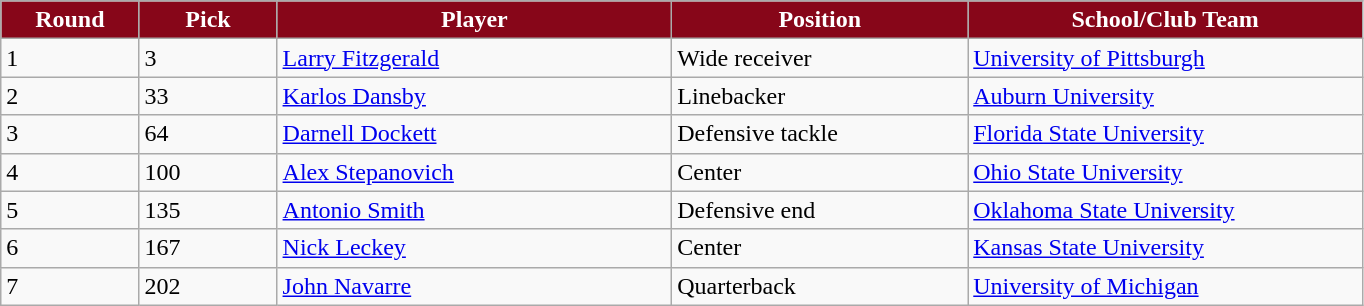<table class="wikitable sortable sortable">
<tr>
<th style="background:#870619;color:white;" width="7%">Round</th>
<th style="background:#870619;color:white;" width="7%">Pick</th>
<th style="background:#870619;color:white;" width="20%">Player</th>
<th style="background:#870619;color:white;" width="15%">Position</th>
<th style="background:#870619;color:white;" width="20%">School/Club Team</th>
</tr>
<tr>
<td>1</td>
<td>3</td>
<td><a href='#'>Larry Fitzgerald</a></td>
<td>Wide receiver</td>
<td><a href='#'>University of Pittsburgh</a></td>
</tr>
<tr>
<td>2</td>
<td>33</td>
<td><a href='#'>Karlos Dansby</a></td>
<td>Linebacker</td>
<td><a href='#'>Auburn University</a></td>
</tr>
<tr>
<td>3</td>
<td>64</td>
<td><a href='#'>Darnell Dockett</a></td>
<td>Defensive tackle</td>
<td><a href='#'>Florida State University</a></td>
</tr>
<tr>
<td>4</td>
<td>100</td>
<td><a href='#'>Alex Stepanovich</a></td>
<td>Center</td>
<td><a href='#'>Ohio State University</a></td>
</tr>
<tr>
<td>5</td>
<td>135</td>
<td><a href='#'>Antonio Smith</a></td>
<td>Defensive end</td>
<td><a href='#'>Oklahoma State University</a></td>
</tr>
<tr>
<td>6</td>
<td>167</td>
<td><a href='#'>Nick Leckey</a></td>
<td>Center</td>
<td><a href='#'>Kansas State University</a></td>
</tr>
<tr>
<td>7</td>
<td>202</td>
<td><a href='#'>John Navarre</a></td>
<td>Quarterback</td>
<td><a href='#'>University of Michigan</a></td>
</tr>
</table>
